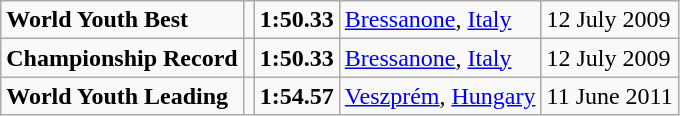<table class="wikitable">
<tr>
<td><strong>World Youth Best</strong></td>
<td></td>
<td><strong>1:50.33</strong></td>
<td><a href='#'>Bressanone</a>, <a href='#'>Italy</a></td>
<td>12 July 2009</td>
</tr>
<tr>
<td><strong>Championship Record</strong></td>
<td></td>
<td><strong>1:50.33</strong></td>
<td><a href='#'>Bressanone</a>, <a href='#'>Italy</a></td>
<td>12 July 2009</td>
</tr>
<tr>
<td><strong>World Youth Leading</strong></td>
<td></td>
<td><strong>1:54.57</strong></td>
<td><a href='#'>Veszprém</a>, <a href='#'>Hungary</a></td>
<td>11 June 2011</td>
</tr>
</table>
